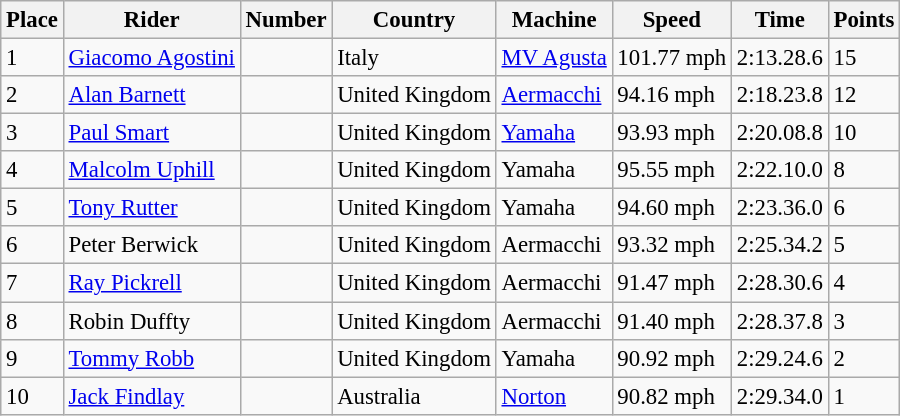<table class="wikitable" style="font-size: 95%;">
<tr>
<th>Place</th>
<th>Rider</th>
<th>Number</th>
<th>Country</th>
<th>Machine</th>
<th>Speed</th>
<th>Time</th>
<th>Points</th>
</tr>
<tr>
<td>1</td>
<td> <a href='#'>Giacomo Agostini</a></td>
<td></td>
<td>Italy</td>
<td><a href='#'>MV Agusta</a></td>
<td>101.77 mph</td>
<td>2:13.28.6</td>
<td>15</td>
</tr>
<tr>
<td>2</td>
<td> <a href='#'>Alan Barnett</a></td>
<td></td>
<td>United Kingdom</td>
<td><a href='#'>Aermacchi</a></td>
<td>94.16 mph</td>
<td>2:18.23.8</td>
<td>12</td>
</tr>
<tr>
<td>3</td>
<td> <a href='#'>Paul Smart</a></td>
<td></td>
<td>United Kingdom</td>
<td><a href='#'>Yamaha</a></td>
<td>93.93 mph</td>
<td>2:20.08.8</td>
<td>10</td>
</tr>
<tr>
<td>4</td>
<td> <a href='#'>Malcolm Uphill</a></td>
<td></td>
<td>United Kingdom</td>
<td>Yamaha</td>
<td>95.55 mph</td>
<td>2:22.10.0</td>
<td>8</td>
</tr>
<tr>
<td>5</td>
<td> <a href='#'>Tony Rutter</a></td>
<td></td>
<td>United Kingdom</td>
<td>Yamaha</td>
<td>94.60 mph</td>
<td>2:23.36.0</td>
<td>6</td>
</tr>
<tr>
<td>6</td>
<td> Peter Berwick</td>
<td></td>
<td>United Kingdom</td>
<td>Aermacchi</td>
<td>93.32 mph</td>
<td>2:25.34.2</td>
<td>5</td>
</tr>
<tr>
<td>7</td>
<td> <a href='#'>Ray Pickrell</a></td>
<td></td>
<td>United Kingdom</td>
<td>Aermacchi</td>
<td>91.47 mph</td>
<td>2:28.30.6</td>
<td>4</td>
</tr>
<tr>
<td>8</td>
<td> Robin Duffty</td>
<td></td>
<td>United Kingdom</td>
<td>Aermacchi</td>
<td>91.40 mph</td>
<td>2:28.37.8</td>
<td>3</td>
</tr>
<tr>
<td>9</td>
<td> <a href='#'>Tommy Robb</a></td>
<td></td>
<td>United Kingdom</td>
<td>Yamaha</td>
<td>90.92 mph</td>
<td>2:29.24.6</td>
<td>2</td>
</tr>
<tr>
<td>10</td>
<td> <a href='#'>Jack Findlay</a></td>
<td></td>
<td>Australia</td>
<td><a href='#'>Norton</a></td>
<td>90.82 mph</td>
<td>2:29.34.0</td>
<td>1</td>
</tr>
</table>
